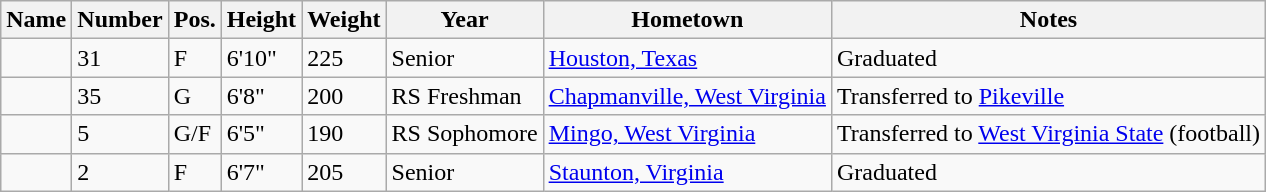<table class="wikitable sortable" border="1">
<tr>
<th>Name</th>
<th>Number</th>
<th>Pos.</th>
<th>Height</th>
<th>Weight</th>
<th>Year</th>
<th>Hometown</th>
<th class="unsortable">Notes</th>
</tr>
<tr>
<td></td>
<td>31</td>
<td>F</td>
<td>6'10"</td>
<td>225</td>
<td>Senior</td>
<td><a href='#'>Houston, Texas</a></td>
<td>Graduated</td>
</tr>
<tr>
<td></td>
<td>35</td>
<td>G</td>
<td>6'8"</td>
<td>200</td>
<td>RS Freshman</td>
<td><a href='#'>Chapmanville, West Virginia</a></td>
<td>Transferred to <a href='#'>Pikeville</a></td>
</tr>
<tr>
<td></td>
<td>5</td>
<td>G/F</td>
<td>6'5"</td>
<td>190</td>
<td>RS Sophomore</td>
<td><a href='#'>Mingo, West Virginia</a></td>
<td>Transferred to <a href='#'>West Virginia State</a> (football)</td>
</tr>
<tr>
<td></td>
<td>2</td>
<td>F</td>
<td>6'7"</td>
<td>205</td>
<td>Senior</td>
<td><a href='#'>Staunton, Virginia</a></td>
<td>Graduated</td>
</tr>
</table>
